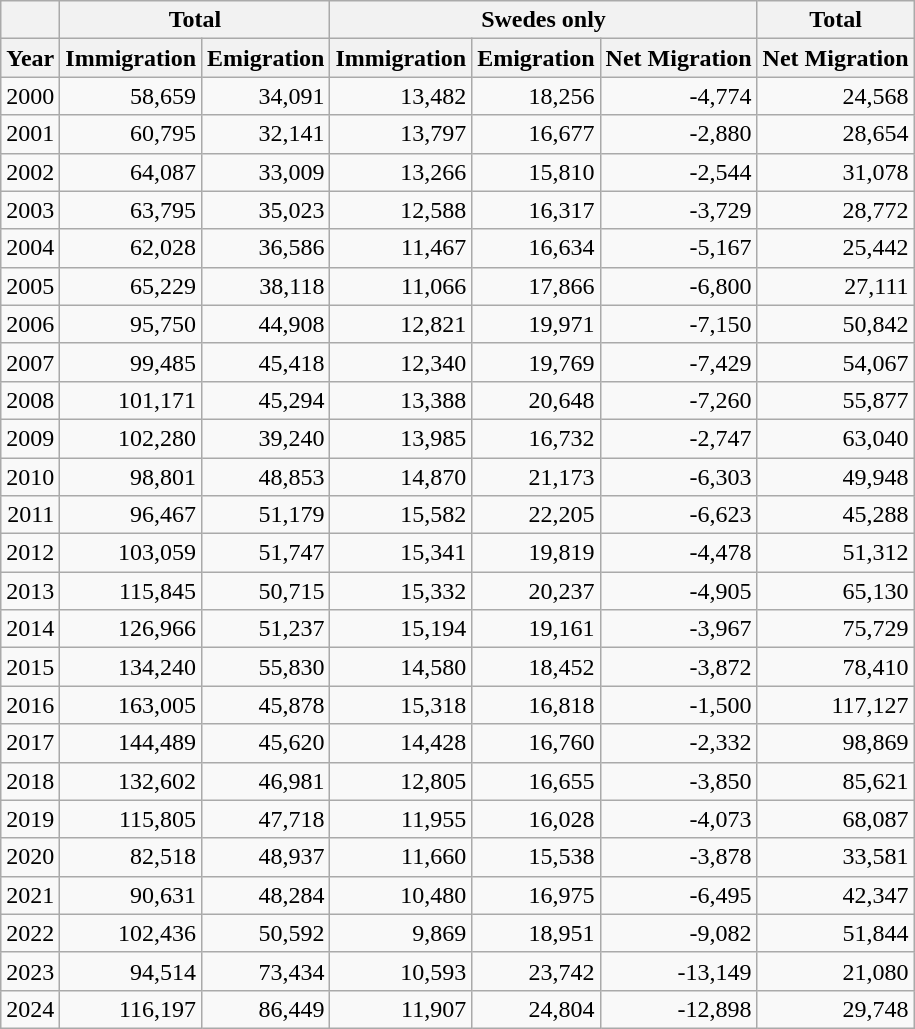<table class="wikitable sortable" style="text-align:right;">
<tr>
<th></th>
<th colspan=2>Total</th>
<th colspan=3>Swedes only</th>
<th>Total</th>
</tr>
<tr>
<th>Year</th>
<th>Immigration</th>
<th>Emigration</th>
<th>Immigration</th>
<th>Emigration</th>
<th>Net Migration</th>
<th>Net Migration</th>
</tr>
<tr>
<td>2000</td>
<td>58,659</td>
<td>34,091</td>
<td>13,482</td>
<td>18,256</td>
<td>-4,774</td>
<td>24,568</td>
</tr>
<tr>
<td>2001</td>
<td>60,795</td>
<td>32,141</td>
<td>13,797</td>
<td>16,677</td>
<td>-2,880</td>
<td>28,654</td>
</tr>
<tr>
<td>2002</td>
<td>64,087</td>
<td>33,009</td>
<td>13,266</td>
<td>15,810</td>
<td>-2,544</td>
<td>31,078</td>
</tr>
<tr>
<td>2003</td>
<td>63,795</td>
<td>35,023</td>
<td>12,588</td>
<td>16,317</td>
<td>-3,729</td>
<td>28,772</td>
</tr>
<tr>
<td>2004</td>
<td>62,028</td>
<td>36,586</td>
<td>11,467</td>
<td>16,634</td>
<td>-5,167</td>
<td>25,442</td>
</tr>
<tr>
<td>2005</td>
<td>65,229</td>
<td>38,118</td>
<td>11,066</td>
<td>17,866</td>
<td>-6,800</td>
<td>27,111</td>
</tr>
<tr>
<td>2006</td>
<td>95,750</td>
<td>44,908</td>
<td>12,821</td>
<td>19,971</td>
<td>-7,150</td>
<td>50,842</td>
</tr>
<tr>
<td>2007</td>
<td>99,485</td>
<td>45,418</td>
<td>12,340</td>
<td>19,769</td>
<td>-7,429</td>
<td>54,067</td>
</tr>
<tr>
<td>2008</td>
<td>101,171</td>
<td>45,294</td>
<td>13,388</td>
<td>20,648</td>
<td>-7,260</td>
<td>55,877</td>
</tr>
<tr>
<td>2009</td>
<td>102,280</td>
<td>39,240</td>
<td>13,985</td>
<td>16,732</td>
<td>-2,747</td>
<td>63,040</td>
</tr>
<tr>
<td>2010</td>
<td>98,801</td>
<td>48,853</td>
<td>14,870</td>
<td>21,173</td>
<td>-6,303</td>
<td>49,948</td>
</tr>
<tr>
<td>2011</td>
<td>96,467</td>
<td>51,179</td>
<td>15,582</td>
<td>22,205</td>
<td>-6,623</td>
<td>45,288</td>
</tr>
<tr>
<td>2012</td>
<td>103,059</td>
<td>51,747</td>
<td>15,341</td>
<td>19,819</td>
<td>-4,478</td>
<td>51,312</td>
</tr>
<tr>
<td>2013</td>
<td>115,845</td>
<td>50,715</td>
<td>15,332</td>
<td>20,237</td>
<td>-4,905</td>
<td>65,130</td>
</tr>
<tr>
<td>2014</td>
<td>126,966</td>
<td>51,237</td>
<td>15,194</td>
<td>19,161</td>
<td>-3,967</td>
<td>75,729</td>
</tr>
<tr>
<td>2015</td>
<td>134,240</td>
<td>55,830</td>
<td>14,580</td>
<td>18,452</td>
<td>-3,872</td>
<td>78,410</td>
</tr>
<tr>
<td>2016</td>
<td>163,005</td>
<td>45,878</td>
<td>15,318</td>
<td>16,818</td>
<td>-1,500</td>
<td>117,127</td>
</tr>
<tr>
<td>2017</td>
<td>144,489</td>
<td>45,620</td>
<td>14,428</td>
<td>16,760</td>
<td>-2,332</td>
<td>98,869</td>
</tr>
<tr>
<td>2018</td>
<td>132,602</td>
<td>46,981</td>
<td>12,805</td>
<td>16,655</td>
<td>-3,850</td>
<td>85,621</td>
</tr>
<tr>
<td>2019</td>
<td>115,805</td>
<td>47,718</td>
<td>11,955</td>
<td>16,028</td>
<td>-4,073</td>
<td>68,087</td>
</tr>
<tr>
<td>2020</td>
<td>82,518</td>
<td>48,937</td>
<td>11,660</td>
<td>15,538</td>
<td>-3,878</td>
<td>33,581</td>
</tr>
<tr>
<td>2021</td>
<td>90,631</td>
<td>48,284</td>
<td>10,480</td>
<td>16,975</td>
<td>-6,495</td>
<td>42,347</td>
</tr>
<tr>
<td>2022</td>
<td>102,436</td>
<td>50,592</td>
<td>9,869</td>
<td>18,951</td>
<td>-9,082</td>
<td>51,844</td>
</tr>
<tr>
<td>2023</td>
<td>94,514</td>
<td>73,434</td>
<td>10,593</td>
<td>23,742</td>
<td>-13,149</td>
<td>21,080</td>
</tr>
<tr>
<td>2024</td>
<td>116,197</td>
<td>86,449</td>
<td>11,907</td>
<td>24,804</td>
<td>-12,898</td>
<td>29,748</td>
</tr>
</table>
